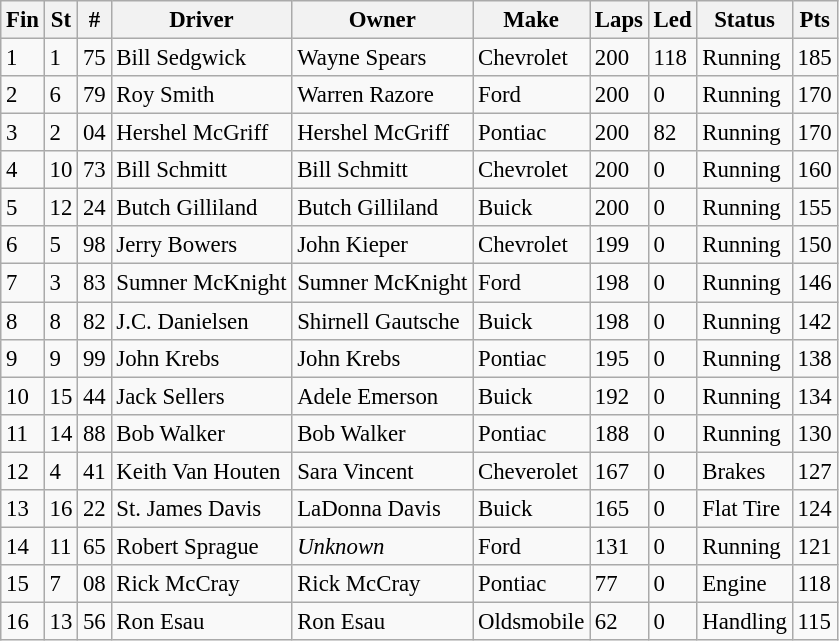<table class="wikitable" style="font-size: 95%;">
<tr>
<th>Fin</th>
<th>St</th>
<th>#</th>
<th>Driver</th>
<th>Owner</th>
<th>Make</th>
<th>Laps</th>
<th>Led</th>
<th>Status</th>
<th>Pts</th>
</tr>
<tr>
<td>1</td>
<td>1</td>
<td>75</td>
<td>Bill Sedgwick</td>
<td>Wayne Spears</td>
<td>Chevrolet</td>
<td>200</td>
<td>118</td>
<td>Running</td>
<td>185</td>
</tr>
<tr>
<td>2</td>
<td>6</td>
<td>79</td>
<td>Roy Smith</td>
<td>Warren Razore</td>
<td>Ford</td>
<td>200</td>
<td>0</td>
<td>Running</td>
<td>170</td>
</tr>
<tr>
<td>3</td>
<td>2</td>
<td>04</td>
<td>Hershel McGriff</td>
<td>Hershel McGriff</td>
<td>Pontiac</td>
<td>200</td>
<td>82</td>
<td>Running</td>
<td>170</td>
</tr>
<tr>
<td>4</td>
<td>10</td>
<td>73</td>
<td>Bill Schmitt</td>
<td>Bill Schmitt</td>
<td>Chevrolet</td>
<td>200</td>
<td>0</td>
<td>Running</td>
<td>160</td>
</tr>
<tr>
<td>5</td>
<td>12</td>
<td>24</td>
<td>Butch Gilliland</td>
<td>Butch Gilliland</td>
<td>Buick</td>
<td>200</td>
<td>0</td>
<td>Running</td>
<td>155</td>
</tr>
<tr>
<td>6</td>
<td>5</td>
<td>98</td>
<td>Jerry Bowers</td>
<td>John Kieper</td>
<td>Chevrolet</td>
<td>199</td>
<td>0</td>
<td>Running</td>
<td>150</td>
</tr>
<tr>
<td>7</td>
<td>3</td>
<td>83</td>
<td>Sumner McKnight</td>
<td>Sumner McKnight</td>
<td>Ford</td>
<td>198</td>
<td>0</td>
<td>Running</td>
<td>146</td>
</tr>
<tr>
<td>8</td>
<td>8</td>
<td>82</td>
<td>J.C. Danielsen</td>
<td>Shirnell Gautsche</td>
<td>Buick</td>
<td>198</td>
<td>0</td>
<td>Running</td>
<td>142</td>
</tr>
<tr>
<td>9</td>
<td>9</td>
<td>99</td>
<td>John Krebs</td>
<td>John Krebs</td>
<td>Pontiac</td>
<td>195</td>
<td>0</td>
<td>Running</td>
<td>138</td>
</tr>
<tr>
<td>10</td>
<td>15</td>
<td>44</td>
<td>Jack Sellers</td>
<td>Adele Emerson</td>
<td>Buick</td>
<td>192</td>
<td>0</td>
<td>Running</td>
<td>134</td>
</tr>
<tr>
<td>11</td>
<td>14</td>
<td>88</td>
<td>Bob Walker</td>
<td>Bob Walker</td>
<td>Pontiac</td>
<td>188</td>
<td>0</td>
<td>Running</td>
<td>130</td>
</tr>
<tr>
<td>12</td>
<td>4</td>
<td>41</td>
<td>Keith Van Houten</td>
<td>Sara Vincent</td>
<td>Cheverolet</td>
<td>167</td>
<td>0</td>
<td>Brakes</td>
<td>127</td>
</tr>
<tr>
<td>13</td>
<td>16</td>
<td>22</td>
<td>St. James Davis</td>
<td>LaDonna Davis</td>
<td>Buick</td>
<td>165</td>
<td>0</td>
<td>Flat Tire</td>
<td>124</td>
</tr>
<tr>
<td>14</td>
<td>11</td>
<td>65</td>
<td>Robert Sprague</td>
<td><em>Unknown</em></td>
<td>Ford</td>
<td>131</td>
<td>0</td>
<td>Running</td>
<td>121</td>
</tr>
<tr>
<td>15</td>
<td>7</td>
<td>08</td>
<td>Rick McCray</td>
<td>Rick McCray</td>
<td>Pontiac</td>
<td>77</td>
<td>0</td>
<td>Engine</td>
<td>118</td>
</tr>
<tr>
<td>16</td>
<td>13</td>
<td>56</td>
<td>Ron Esau</td>
<td>Ron Esau</td>
<td>Oldsmobile</td>
<td>62</td>
<td>0</td>
<td>Handling</td>
<td>115</td>
</tr>
</table>
